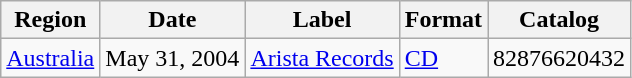<table class="wikitable">
<tr>
<th>Region</th>
<th>Date</th>
<th>Label</th>
<th>Format</th>
<th>Catalog</th>
</tr>
<tr>
<td><a href='#'>Australia</a></td>
<td>May 31, 2004</td>
<td><a href='#'>Arista Records</a></td>
<td><a href='#'>CD</a></td>
<td>82876620432</td>
</tr>
</table>
